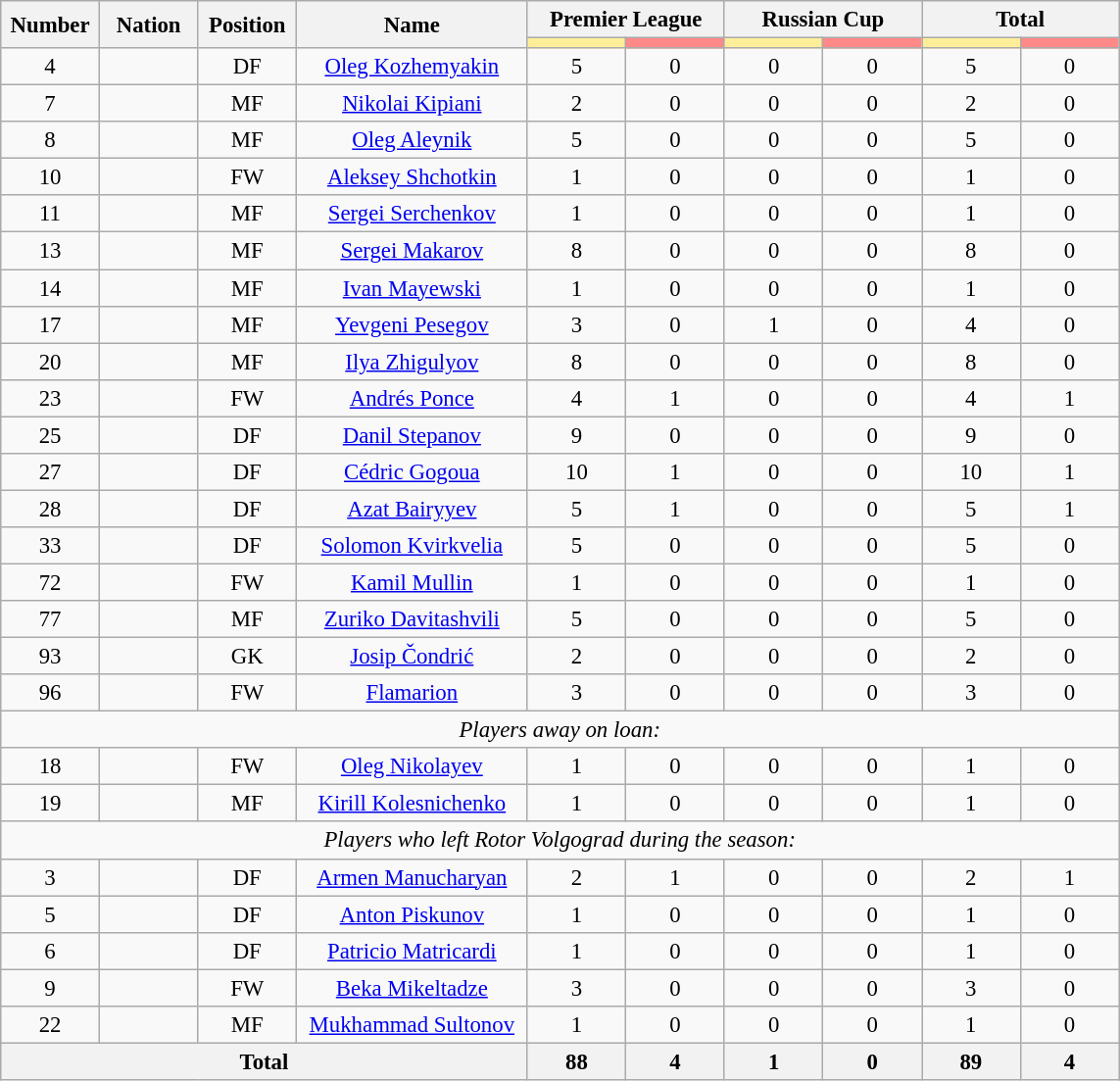<table class="wikitable" style="font-size: 95%; text-align: center;">
<tr>
<th rowspan=2 width=60>Number</th>
<th rowspan=2 width=60>Nation</th>
<th rowspan=2 width=60>Position</th>
<th rowspan=2 width=150>Name</th>
<th colspan=2>Premier League</th>
<th colspan=2>Russian Cup</th>
<th colspan=2>Total</th>
</tr>
<tr>
<th style="width:60px; background:#fe9;"></th>
<th style="width:60px; background:#ff8888;"></th>
<th style="width:60px; background:#fe9;"></th>
<th style="width:60px; background:#ff8888;"></th>
<th style="width:60px; background:#fe9;"></th>
<th style="width:60px; background:#ff8888;"></th>
</tr>
<tr>
<td>4</td>
<td></td>
<td>DF</td>
<td><a href='#'>Oleg Kozhemyakin</a></td>
<td>5</td>
<td>0</td>
<td>0</td>
<td>0</td>
<td>5</td>
<td>0</td>
</tr>
<tr>
<td>7</td>
<td></td>
<td>MF</td>
<td><a href='#'>Nikolai Kipiani</a></td>
<td>2</td>
<td>0</td>
<td>0</td>
<td>0</td>
<td>2</td>
<td>0</td>
</tr>
<tr>
<td>8</td>
<td></td>
<td>MF</td>
<td><a href='#'>Oleg Aleynik</a></td>
<td>5</td>
<td>0</td>
<td>0</td>
<td>0</td>
<td>5</td>
<td>0</td>
</tr>
<tr>
<td>10</td>
<td></td>
<td>FW</td>
<td><a href='#'>Aleksey Shchotkin</a></td>
<td>1</td>
<td>0</td>
<td>0</td>
<td>0</td>
<td>1</td>
<td>0</td>
</tr>
<tr>
<td>11</td>
<td></td>
<td>MF</td>
<td><a href='#'>Sergei Serchenkov</a></td>
<td>1</td>
<td>0</td>
<td>0</td>
<td>0</td>
<td>1</td>
<td>0</td>
</tr>
<tr>
<td>13</td>
<td></td>
<td>MF</td>
<td><a href='#'>Sergei Makarov</a></td>
<td>8</td>
<td>0</td>
<td>0</td>
<td>0</td>
<td>8</td>
<td>0</td>
</tr>
<tr>
<td>14</td>
<td></td>
<td>MF</td>
<td><a href='#'>Ivan Mayewski</a></td>
<td>1</td>
<td>0</td>
<td>0</td>
<td>0</td>
<td>1</td>
<td>0</td>
</tr>
<tr>
<td>17</td>
<td></td>
<td>MF</td>
<td><a href='#'>Yevgeni Pesegov</a></td>
<td>3</td>
<td>0</td>
<td>1</td>
<td>0</td>
<td>4</td>
<td>0</td>
</tr>
<tr>
<td>20</td>
<td></td>
<td>MF</td>
<td><a href='#'>Ilya Zhigulyov</a></td>
<td>8</td>
<td>0</td>
<td>0</td>
<td>0</td>
<td>8</td>
<td>0</td>
</tr>
<tr>
<td>23</td>
<td></td>
<td>FW</td>
<td><a href='#'>Andrés Ponce</a></td>
<td>4</td>
<td>1</td>
<td>0</td>
<td>0</td>
<td>4</td>
<td>1</td>
</tr>
<tr>
<td>25</td>
<td></td>
<td>DF</td>
<td><a href='#'>Danil Stepanov</a></td>
<td>9</td>
<td>0</td>
<td>0</td>
<td>0</td>
<td>9</td>
<td>0</td>
</tr>
<tr>
<td>27</td>
<td></td>
<td>DF</td>
<td><a href='#'>Cédric Gogoua</a></td>
<td>10</td>
<td>1</td>
<td>0</td>
<td>0</td>
<td>10</td>
<td>1</td>
</tr>
<tr>
<td>28</td>
<td></td>
<td>DF</td>
<td><a href='#'>Azat Bairyyev</a></td>
<td>5</td>
<td>1</td>
<td>0</td>
<td>0</td>
<td>5</td>
<td>1</td>
</tr>
<tr>
<td>33</td>
<td></td>
<td>DF</td>
<td><a href='#'>Solomon Kvirkvelia</a></td>
<td>5</td>
<td>0</td>
<td>0</td>
<td>0</td>
<td>5</td>
<td>0</td>
</tr>
<tr>
<td>72</td>
<td></td>
<td>FW</td>
<td><a href='#'>Kamil Mullin</a></td>
<td>1</td>
<td>0</td>
<td>0</td>
<td>0</td>
<td>1</td>
<td>0</td>
</tr>
<tr>
<td>77</td>
<td></td>
<td>MF</td>
<td><a href='#'>Zuriko Davitashvili</a></td>
<td>5</td>
<td>0</td>
<td>0</td>
<td>0</td>
<td>5</td>
<td>0</td>
</tr>
<tr>
<td>93</td>
<td></td>
<td>GK</td>
<td><a href='#'>Josip Čondrić</a></td>
<td>2</td>
<td>0</td>
<td>0</td>
<td>0</td>
<td>2</td>
<td>0</td>
</tr>
<tr>
<td>96</td>
<td></td>
<td>FW</td>
<td><a href='#'>Flamarion</a></td>
<td>3</td>
<td>0</td>
<td>0</td>
<td>0</td>
<td>3</td>
<td>0</td>
</tr>
<tr>
<td colspan="14"><em>Players away on loan:</em></td>
</tr>
<tr>
<td>18</td>
<td></td>
<td>FW</td>
<td><a href='#'>Oleg Nikolayev</a></td>
<td>1</td>
<td>0</td>
<td>0</td>
<td>0</td>
<td>1</td>
<td>0</td>
</tr>
<tr>
<td>19</td>
<td></td>
<td>MF</td>
<td><a href='#'>Kirill Kolesnichenko</a></td>
<td>1</td>
<td>0</td>
<td>0</td>
<td>0</td>
<td>1</td>
<td>0</td>
</tr>
<tr>
<td colspan="14"><em>Players who left Rotor Volgograd during the season:</em></td>
</tr>
<tr>
<td>3</td>
<td></td>
<td>DF</td>
<td><a href='#'>Armen Manucharyan</a></td>
<td>2</td>
<td>1</td>
<td>0</td>
<td>0</td>
<td>2</td>
<td>1</td>
</tr>
<tr>
<td>5</td>
<td></td>
<td>DF</td>
<td><a href='#'>Anton Piskunov</a></td>
<td>1</td>
<td>0</td>
<td>0</td>
<td>0</td>
<td>1</td>
<td>0</td>
</tr>
<tr>
<td>6</td>
<td></td>
<td>DF</td>
<td><a href='#'>Patricio Matricardi</a></td>
<td>1</td>
<td>0</td>
<td>0</td>
<td>0</td>
<td>1</td>
<td>0</td>
</tr>
<tr>
<td>9</td>
<td></td>
<td>FW</td>
<td><a href='#'>Beka Mikeltadze</a></td>
<td>3</td>
<td>0</td>
<td>0</td>
<td>0</td>
<td>3</td>
<td>0</td>
</tr>
<tr>
<td>22</td>
<td></td>
<td>MF</td>
<td><a href='#'>Mukhammad Sultonov</a></td>
<td>1</td>
<td>0</td>
<td>0</td>
<td>0</td>
<td>1</td>
<td>0</td>
</tr>
<tr>
<th colspan=4>Total</th>
<th>88</th>
<th>4</th>
<th>1</th>
<th>0</th>
<th>89</th>
<th>4</th>
</tr>
</table>
